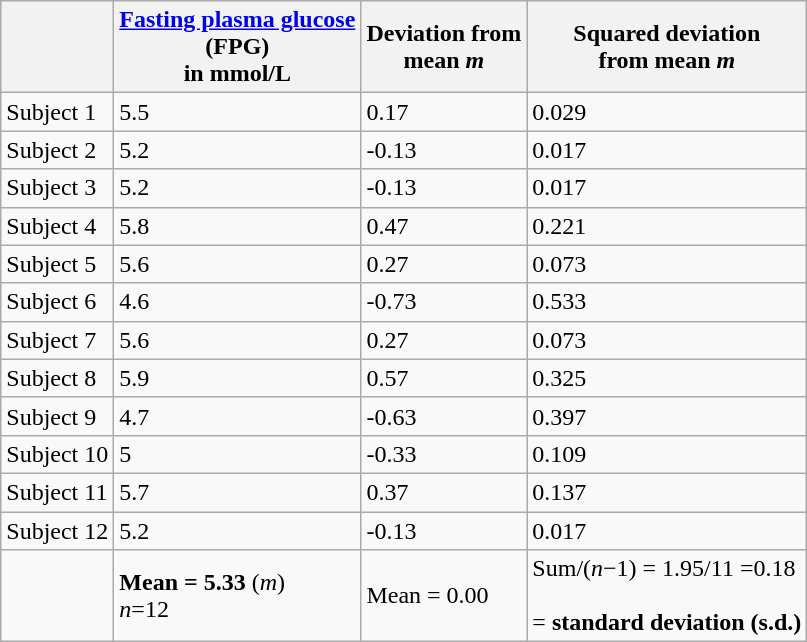<table class="wikitable">
<tr>
<th></th>
<th><a href='#'>Fasting plasma glucose</a><br> (FPG) <br>in mmol/L</th>
<th>Deviation from<br> mean <em>m</em></th>
<th>Squared deviation<br>from mean <em>m</em></th>
</tr>
<tr>
<td>Subject 1</td>
<td>5.5</td>
<td>0.17</td>
<td>0.029</td>
</tr>
<tr>
<td>Subject 2</td>
<td>5.2</td>
<td>-0.13</td>
<td>0.017</td>
</tr>
<tr>
<td>Subject 3</td>
<td>5.2</td>
<td>-0.13</td>
<td>0.017</td>
</tr>
<tr>
<td>Subject 4</td>
<td>5.8</td>
<td>0.47</td>
<td>0.221</td>
</tr>
<tr>
<td>Subject 5</td>
<td>5.6</td>
<td>0.27</td>
<td>0.073</td>
</tr>
<tr>
<td>Subject 6</td>
<td>4.6</td>
<td>-0.73</td>
<td>0.533</td>
</tr>
<tr>
<td>Subject 7</td>
<td>5.6</td>
<td>0.27</td>
<td>0.073</td>
</tr>
<tr>
<td>Subject 8</td>
<td>5.9</td>
<td>0.57</td>
<td>0.325</td>
</tr>
<tr>
<td>Subject 9</td>
<td>4.7</td>
<td>-0.63</td>
<td>0.397</td>
</tr>
<tr>
<td>Subject 10</td>
<td>5</td>
<td>-0.33</td>
<td>0.109</td>
</tr>
<tr>
<td>Subject 11</td>
<td>5.7</td>
<td>0.37</td>
<td>0.137</td>
</tr>
<tr>
<td>Subject 12</td>
<td>5.2</td>
<td>-0.13</td>
<td>0.017</td>
</tr>
<tr>
<td></td>
<td><strong>Mean = 5.33</strong> (<em>m</em>) <br> <em>n</em>=12</td>
<td>Mean = 0.00</td>
<td>Sum/(<em>n</em>−1) = 1.95/11 =0.18 <br><br>= <strong>standard deviation (s.d.)</strong></td>
</tr>
</table>
